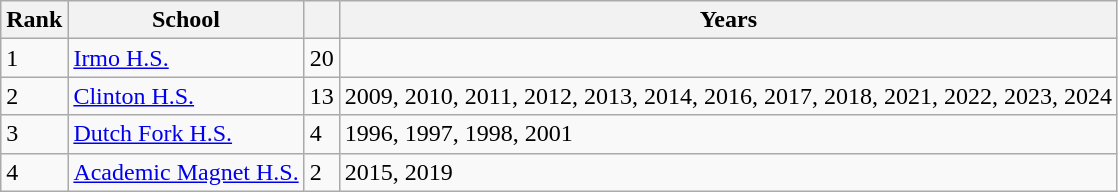<table class="wikitable">
<tr>
<th>Rank</th>
<th>School</th>
<th></th>
<th>Years</th>
</tr>
<tr>
<td>1</td>
<td><a href='#'>Irmo H.S.</a></td>
<td>20</td>
<td></td>
</tr>
<tr>
<td>2</td>
<td><a href='#'>Clinton H.S.</a></td>
<td>13</td>
<td>2009, 2010, 2011, 2012, 2013, 2014, 2016, 2017, 2018, 2021, 2022, 2023, 2024</td>
</tr>
<tr>
<td>3</td>
<td><a href='#'>Dutch Fork H.S.</a></td>
<td>4</td>
<td>1996, 1997, 1998, 2001</td>
</tr>
<tr>
<td>4</td>
<td><a href='#'>Academic Magnet H.S.</a></td>
<td>2</td>
<td>2015, 2019</td>
</tr>
</table>
